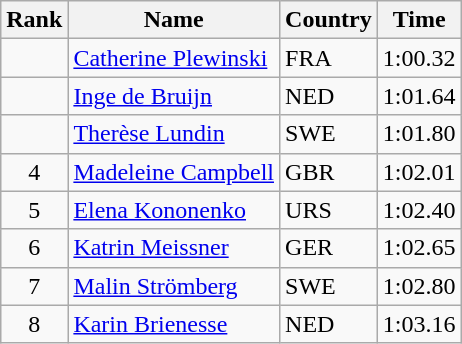<table class="wikitable">
<tr>
<th>Rank</th>
<th>Name</th>
<th>Country</th>
<th>Time</th>
</tr>
<tr>
<td align="center"></td>
<td><a href='#'>Catherine Plewinski</a></td>
<td> FRA</td>
<td align="center">1:00.32</td>
</tr>
<tr>
<td align="center"></td>
<td><a href='#'>Inge de Bruijn</a></td>
<td> NED</td>
<td align="center">1:01.64</td>
</tr>
<tr>
<td align="center"></td>
<td><a href='#'>Therèse Lundin</a></td>
<td> SWE</td>
<td align="center">1:01.80</td>
</tr>
<tr>
<td align="center">4</td>
<td><a href='#'>Madeleine Campbell</a></td>
<td> GBR</td>
<td align="center">1:02.01</td>
</tr>
<tr>
<td align="center">5</td>
<td><a href='#'>Elena Kononenko</a></td>
<td> URS</td>
<td align="center">1:02.40</td>
</tr>
<tr>
<td align="center">6</td>
<td><a href='#'>Katrin Meissner</a></td>
<td> GER</td>
<td align="center">1:02.65</td>
</tr>
<tr>
<td align="center">7</td>
<td><a href='#'>Malin Strömberg</a></td>
<td> SWE</td>
<td align="center">1:02.80</td>
</tr>
<tr>
<td align="center">8</td>
<td><a href='#'>Karin Brienesse</a></td>
<td> NED</td>
<td align="center">1:03.16</td>
</tr>
</table>
